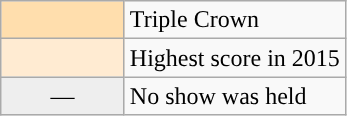<table class="wikitable">
<tr>
<td width="75px" style="font-weight: bold; background: navajowhite;" align="center"></td>
<td>Triple Crown</td>
</tr>
<tr>
<td width="75px" style='background: #ffebd2;" align="center"'></td>
<td>Highest score in 2015</td>
</tr>
<tr>
<td width="75px" style="background:#eee;" align="center">—</td>
<td>No show was held</td>
</tr>
</table>
